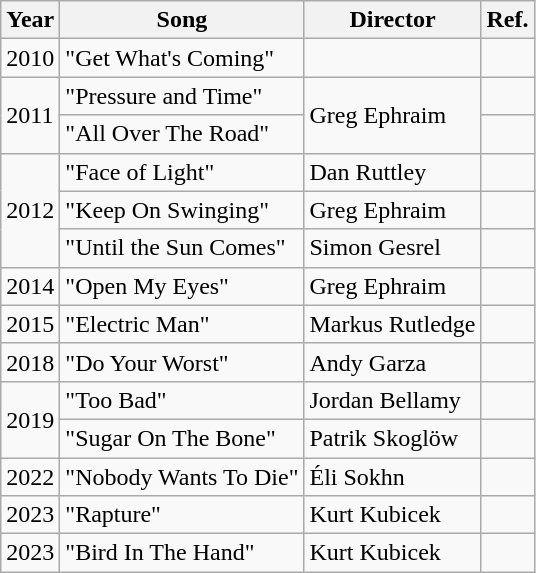<table class="wikitable">
<tr>
<th>Year</th>
<th>Song</th>
<th>Director</th>
<th>Ref.</th>
</tr>
<tr>
<td>2010</td>
<td>"Get What's Coming"</td>
<td></td>
<td style="text-align:center;"></td>
</tr>
<tr>
<td rowspan="2">2011</td>
<td>"Pressure and Time"</td>
<td rowspan="2">Greg Ephraim</td>
<td style="text-align:center;"></td>
</tr>
<tr>
<td>"All Over The Road"</td>
<td style="text-align:center;"></td>
</tr>
<tr>
<td rowspan="3">2012</td>
<td>"Face of Light"</td>
<td>Dan Ruttley</td>
<td style="text-align:center;"></td>
</tr>
<tr>
<td>"Keep On Swinging"</td>
<td>Greg Ephraim</td>
<td style="text-align:center;"></td>
</tr>
<tr>
<td>"Until the Sun Comes"</td>
<td>Simon Gesrel</td>
<td style="text-align:center;"></td>
</tr>
<tr>
<td>2014</td>
<td>"Open My Eyes"</td>
<td>Greg Ephraim</td>
<td style="text-align:center;"></td>
</tr>
<tr>
<td>2015</td>
<td>"Electric Man"</td>
<td>Markus Rutledge</td>
<td style="text-align:center;"></td>
</tr>
<tr>
<td>2018</td>
<td>"Do Your Worst"</td>
<td>Andy Garza</td>
<td style="text-align:center;"></td>
</tr>
<tr>
<td rowspan="2">2019</td>
<td>"Too Bad"</td>
<td>Jordan Bellamy</td>
<td style="text-align:center;"></td>
</tr>
<tr>
<td>"Sugar On The Bone"</td>
<td>Patrik Skoglöw</td>
<td style="text-align:center;"></td>
</tr>
<tr>
<td>2022</td>
<td>"Nobody Wants To Die"</td>
<td>Éli Sokhn</td>
<td style="text-align:center;"></td>
</tr>
<tr>
<td>2023</td>
<td>"Rapture"</td>
<td>Kurt Kubicek</td>
<td style="text-align:center;"></td>
</tr>
<tr>
<td>2023</td>
<td>"Bird In The Hand"</td>
<td>Kurt Kubicek</td>
<td style="text-align:center;"></td>
</tr>
</table>
